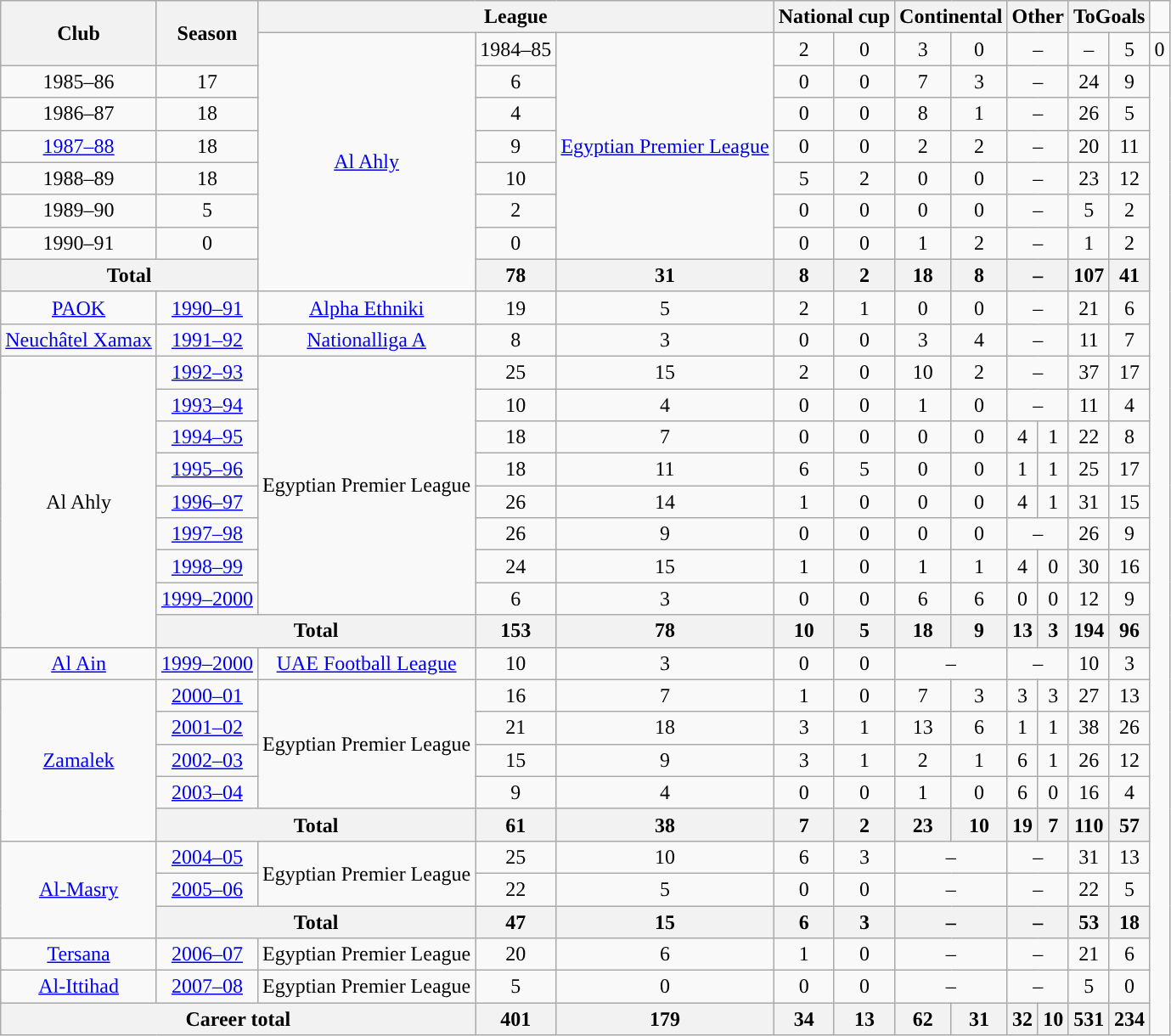<table class="wikitable" style="text-align: center;">
<tr>
<th rowspan="2">Club</th>
<th rowspan="2">Season</th>
<th colspan="3">League</th>
<th colspan="2">National cup</th>
<th colspan="2">Continental</th>
<th colspan="2">Other</th>
<th colspan="2">ToGoals</th>
</tr>
<tr>
<td rowspan="8"><a href='#'>Al Ahly</a></td>
<td>1984–85</td>
<td rowspan="7"><a href='#'>Egyptian Premier League</a></td>
<td>2</td>
<td>0</td>
<td>3</td>
<td>0</td>
<td colspan="2">–</td>
<td coan="2">–</td>
<td>5</td>
<td>0</td>
</tr>
<tr>
<td>1985–86</td>
<td>17</td>
<td>6</td>
<td>0</td>
<td>0</td>
<td>7</td>
<td>3</td>
<td colspan="2">–</td>
<td>24</td>
<td>9</td>
</tr>
<tr>
<td>1986–87</td>
<td>18</td>
<td>4</td>
<td>0</td>
<td>0</td>
<td>8</td>
<td>1</td>
<td colspan="2">–</td>
<td>26</td>
<td>5</td>
</tr>
<tr>
<td><a href='#'>1987–88</a></td>
<td>18</td>
<td>9</td>
<td>0</td>
<td>0</td>
<td>2</td>
<td>2</td>
<td colspan="2">–</td>
<td>20</td>
<td>11</td>
</tr>
<tr>
<td>1988–89</td>
<td>18</td>
<td>10</td>
<td>5</td>
<td>2</td>
<td>0</td>
<td>0</td>
<td colspan="2">–</td>
<td>23</td>
<td>12</td>
</tr>
<tr>
<td>1989–90</td>
<td>5</td>
<td>2</td>
<td>0</td>
<td>0</td>
<td>0</td>
<td>0</td>
<td colspan="2">–</td>
<td>5</td>
<td>2</td>
</tr>
<tr>
<td>1990–91</td>
<td>0</td>
<td>0</td>
<td>0</td>
<td>0</td>
<td>1</td>
<td>2</td>
<td colspan="2">–</td>
<td>1</td>
<td>2</td>
</tr>
<tr>
<th colspan="2">Total</th>
<th>78</th>
<th>31</th>
<th>8</th>
<th>2</th>
<th>18</th>
<th>8</th>
<th colspan="2">–</th>
<th>107</th>
<th>41</th>
</tr>
<tr>
<td><a href='#'>PAOK</a></td>
<td><a href='#'>1990–91</a></td>
<td><a href='#'>Alpha Ethniki</a></td>
<td>19</td>
<td>5</td>
<td>2</td>
<td>1</td>
<td>0</td>
<td>0</td>
<td colspan="2">–</td>
<td>21</td>
<td>6</td>
</tr>
<tr>
<td><a href='#'>Neuchâtel Xamax</a></td>
<td><a href='#'>1991–92</a></td>
<td><a href='#'>Nationalliga A</a></td>
<td>8</td>
<td>3</td>
<td>0</td>
<td>0</td>
<td>3</td>
<td>4</td>
<td colspan="2">–</td>
<td>11</td>
<td>7</td>
</tr>
<tr>
<td rowspan="9">Al Ahly</td>
<td><a href='#'>1992–93</a></td>
<td rowspan="8">Egyptian Premier League</td>
<td>25</td>
<td>15</td>
<td>2</td>
<td>0</td>
<td>10</td>
<td>2</td>
<td colspan="2">–</td>
<td>37</td>
<td>17</td>
</tr>
<tr>
<td><a href='#'>1993–94</a></td>
<td>10</td>
<td>4</td>
<td>0</td>
<td>0</td>
<td>1</td>
<td>0</td>
<td colspan="2">–</td>
<td>11</td>
<td>4</td>
</tr>
<tr>
<td><a href='#'>1994–95</a></td>
<td>18</td>
<td>7</td>
<td>0</td>
<td>0</td>
<td>0</td>
<td>0</td>
<td>4</td>
<td>1</td>
<td>22</td>
<td>8</td>
</tr>
<tr>
<td><a href='#'>1995–96</a></td>
<td>18</td>
<td>11</td>
<td>6</td>
<td>5</td>
<td>0</td>
<td>0</td>
<td>1</td>
<td>1</td>
<td>25</td>
<td>17</td>
</tr>
<tr>
<td><a href='#'>1996–97</a></td>
<td>26</td>
<td>14</td>
<td>1</td>
<td>0</td>
<td>0</td>
<td>0</td>
<td>4</td>
<td>1</td>
<td>31</td>
<td>15</td>
</tr>
<tr>
<td><a href='#'>1997–98</a></td>
<td>26</td>
<td>9</td>
<td>0</td>
<td>0</td>
<td>0</td>
<td>0</td>
<td colspan="2">–</td>
<td>26</td>
<td>9</td>
</tr>
<tr>
<td><a href='#'>1998–99</a></td>
<td>24</td>
<td>15</td>
<td>1</td>
<td>0</td>
<td>1</td>
<td>1</td>
<td>4</td>
<td>0</td>
<td>30</td>
<td>16</td>
</tr>
<tr>
<td><a href='#'>1999–2000</a></td>
<td>6</td>
<td>3</td>
<td>0</td>
<td>0</td>
<td>6</td>
<td>6</td>
<td>0</td>
<td>0</td>
<td>12</td>
<td>9</td>
</tr>
<tr>
<th colspan="2">Total</th>
<th>153</th>
<th>78</th>
<th>10</th>
<th>5</th>
<th>18</th>
<th>9</th>
<th>13</th>
<th>3</th>
<th>194</th>
<th>96</th>
</tr>
<tr>
<td><a href='#'>Al Ain</a></td>
<td><a href='#'>1999–2000</a></td>
<td><a href='#'>UAE Football League</a></td>
<td>10</td>
<td>3</td>
<td>0</td>
<td>0</td>
<td colspan="2">–</td>
<td colspan="2">–</td>
<td>10</td>
<td>3</td>
</tr>
<tr>
<td rowspan="5"><a href='#'>Zamalek</a></td>
<td><a href='#'>2000–01</a></td>
<td rowspan="4">Egyptian Premier League</td>
<td>16</td>
<td>7</td>
<td>1</td>
<td>0</td>
<td>7</td>
<td>3</td>
<td>3</td>
<td>3</td>
<td>27</td>
<td>13</td>
</tr>
<tr>
<td><a href='#'>2001–02</a></td>
<td>21</td>
<td>18</td>
<td>3</td>
<td>1</td>
<td>13</td>
<td>6</td>
<td>1</td>
<td>1</td>
<td>38</td>
<td>26</td>
</tr>
<tr>
<td><a href='#'>2002–03</a></td>
<td>15</td>
<td>9</td>
<td>3</td>
<td>1</td>
<td>2</td>
<td>1</td>
<td>6</td>
<td>1</td>
<td>26</td>
<td>12</td>
</tr>
<tr>
<td><a href='#'>2003–04</a></td>
<td>9</td>
<td>4</td>
<td>0</td>
<td>0</td>
<td>1</td>
<td>0</td>
<td>6</td>
<td>0</td>
<td>16</td>
<td>4</td>
</tr>
<tr>
<th colspan="2">Total</th>
<th>61</th>
<th>38</th>
<th>7</th>
<th>2</th>
<th>23</th>
<th>10</th>
<th>19</th>
<th>7</th>
<th>110</th>
<th>57</th>
</tr>
<tr>
<td rowspan="3"><a href='#'>Al-Masry</a></td>
<td><a href='#'>2004–05</a></td>
<td rowspan="2">Egyptian Premier League</td>
<td>25</td>
<td>10</td>
<td>6</td>
<td>3</td>
<td colspan="2">–</td>
<td colspan="2">–</td>
<td>31</td>
<td>13</td>
</tr>
<tr>
<td><a href='#'>2005–06</a></td>
<td>22</td>
<td>5</td>
<td>0</td>
<td>0</td>
<td colspan="2">–</td>
<td colspan="2">–</td>
<td>22</td>
<td>5</td>
</tr>
<tr>
<th colspan="2">Total</th>
<th>47</th>
<th>15</th>
<th>6</th>
<th>3</th>
<th colspan="2">–</th>
<th colspan="2">–</th>
<th>53</th>
<th>18</th>
</tr>
<tr>
<td><a href='#'>Tersana</a></td>
<td><a href='#'>2006–07</a></td>
<td>Egyptian Premier League</td>
<td>20</td>
<td>6</td>
<td>1</td>
<td>0</td>
<td colspan="2">–</td>
<td colspan="2">–</td>
<td>21</td>
<td>6</td>
</tr>
<tr>
<td><a href='#'>Al-Ittihad</a></td>
<td><a href='#'>2007–08</a></td>
<td>Egyptian Premier League</td>
<td>5</td>
<td>0</td>
<td>0</td>
<td>0</td>
<td colspan="2">–</td>
<td colspan="2">–</td>
<td>5</td>
<td>0</td>
</tr>
<tr>
<th colspan="3">Career total</th>
<th>401</th>
<th>179</th>
<th>34</th>
<th>13</th>
<th>62</th>
<th>31</th>
<th>32</th>
<th>10</th>
<th>531</th>
<th>234</th>
</tr>
</table>
